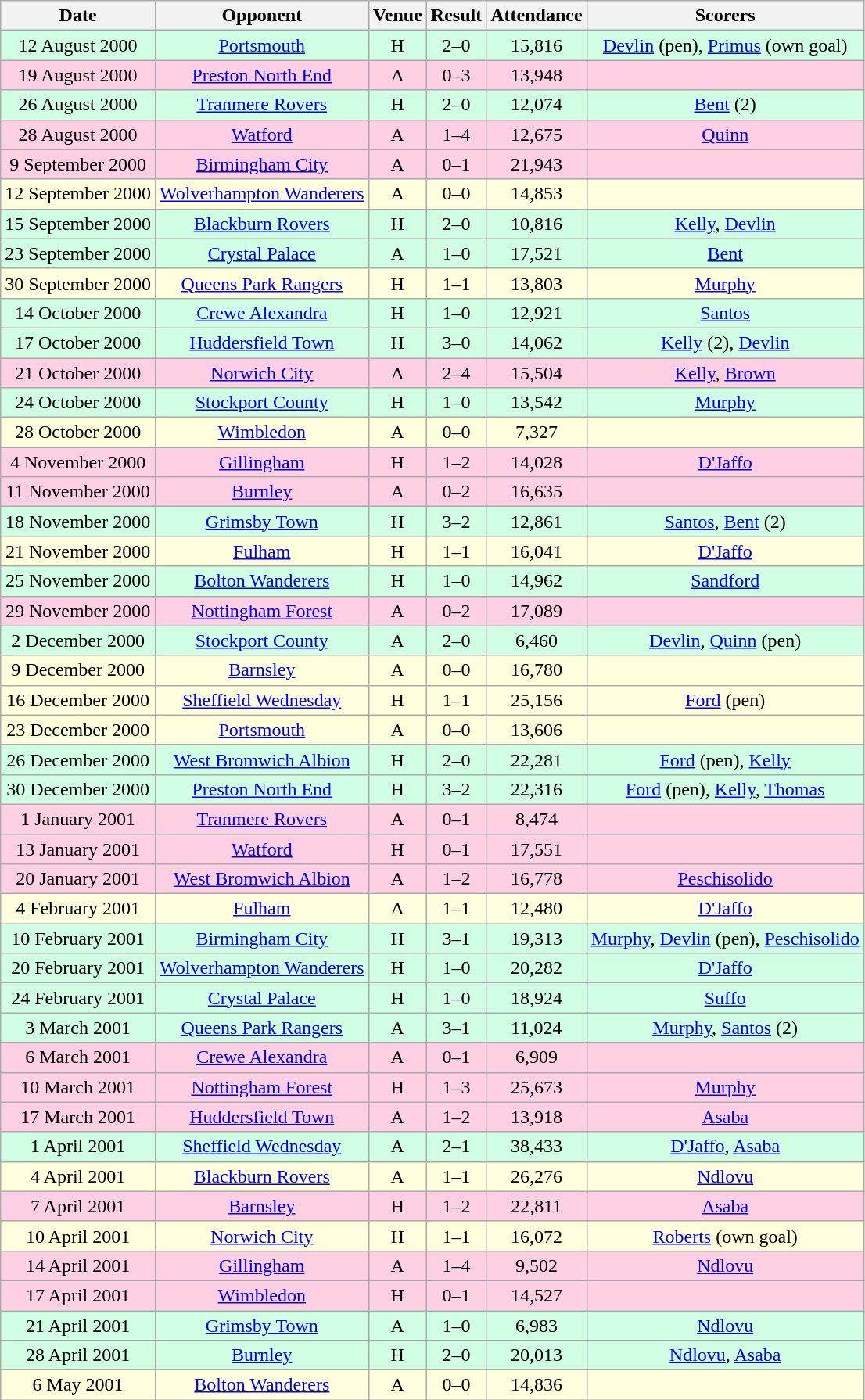<table class="wikitable sortable" style="font-size:100%; text-align:center">
<tr>
<th>Date</th>
<th>Opponent</th>
<th>Venue</th>
<th>Result</th>
<th>Attendance</th>
<th>Scorers</th>
</tr>
<tr style="background-color: #d0ffe3;">
<td>12 August 2000</td>
<td><a href='#'>Portsmouth</a></td>
<td>H</td>
<td>2–0</td>
<td>15,816</td>
<td><a href='#'>Devlin</a> (pen), <a href='#'>Primus</a> (own goal)</td>
</tr>
<tr style="background-color: #ffd0e3;">
<td>19 August 2000</td>
<td><a href='#'>Preston North End</a></td>
<td>A</td>
<td>0–3</td>
<td>13,948</td>
<td></td>
</tr>
<tr style="background-color: #d0ffe3;">
<td>26 August 2000</td>
<td><a href='#'>Tranmere Rovers</a></td>
<td>H</td>
<td>2–0</td>
<td>12,074</td>
<td><a href='#'>Bent</a> (2)</td>
</tr>
<tr style="background-color: #ffd0e3;">
<td>28 August 2000</td>
<td><a href='#'>Watford</a></td>
<td>A</td>
<td>1–4</td>
<td>12,675</td>
<td><a href='#'>Quinn</a></td>
</tr>
<tr style="background-color: #ffd0e3;">
<td>9 September 2000</td>
<td><a href='#'>Birmingham City</a></td>
<td>A</td>
<td>0–1</td>
<td>21,943</td>
<td></td>
</tr>
<tr style="background-color: #ffffdd;">
<td>12 September 2000</td>
<td><a href='#'>Wolverhampton Wanderers</a></td>
<td>A</td>
<td>0–0</td>
<td>14,853</td>
<td></td>
</tr>
<tr style="background-color: #d0ffe3;">
<td>15 September 2000</td>
<td><a href='#'>Blackburn Rovers</a></td>
<td>H</td>
<td>2–0</td>
<td>10,816</td>
<td><a href='#'>Kelly</a>, <a href='#'>Devlin</a></td>
</tr>
<tr style="background-color: #d0ffe3;">
<td>23 September 2000</td>
<td><a href='#'>Crystal Palace</a></td>
<td>A</td>
<td>1–0</td>
<td>17,521</td>
<td><a href='#'>Bent</a></td>
</tr>
<tr style="background-color: #ffffdd;">
<td>30 September 2000</td>
<td><a href='#'>Queens Park Rangers</a></td>
<td>H</td>
<td>1–1</td>
<td>13,803</td>
<td><a href='#'>Murphy</a></td>
</tr>
<tr style="background-color: #d0ffe3;">
<td>14 October 2000</td>
<td><a href='#'>Crewe Alexandra</a></td>
<td>H</td>
<td>1–0</td>
<td>12,921</td>
<td><a href='#'>Santos</a></td>
</tr>
<tr style="background-color: #d0ffe3;">
<td>17 October 2000</td>
<td><a href='#'>Huddersfield Town</a></td>
<td>H</td>
<td>3–0</td>
<td>14,062</td>
<td><a href='#'>Kelly</a> (2), <a href='#'>Devlin</a></td>
</tr>
<tr style="background-color: #ffd0e3;">
<td>21 October 2000</td>
<td><a href='#'>Norwich City</a></td>
<td>A</td>
<td>2–4</td>
<td>15,504</td>
<td><a href='#'>Kelly</a>, <a href='#'>Brown</a></td>
</tr>
<tr style="background-color: #d0ffe3;">
<td>24 October 2000</td>
<td><a href='#'>Stockport County</a></td>
<td>H</td>
<td>1–0</td>
<td>13,542</td>
<td><a href='#'>Murphy</a></td>
</tr>
<tr style="background-color: #ffffdd;">
<td>28 October 2000</td>
<td><a href='#'>Wimbledon</a></td>
<td>A</td>
<td>0–0</td>
<td>7,327</td>
<td></td>
</tr>
<tr style="background-color: #ffd0e3;">
<td>4 November 2000</td>
<td><a href='#'>Gillingham</a></td>
<td>H</td>
<td>1–2</td>
<td>14,028</td>
<td><a href='#'>D'Jaffo</a></td>
</tr>
<tr style="background-color: #ffd0e3;">
<td>11 November 2000</td>
<td><a href='#'>Burnley</a></td>
<td>A</td>
<td>0–2</td>
<td>16,635</td>
<td></td>
</tr>
<tr style="background-color: #d0ffe3;">
<td>18 November 2000</td>
<td><a href='#'>Grimsby Town</a></td>
<td>H</td>
<td>3–2</td>
<td>12,861</td>
<td><a href='#'>Santos</a>, <a href='#'>Bent</a> (2)</td>
</tr>
<tr style="background-color: #ffffdd;">
<td>21 November 2000</td>
<td><a href='#'>Fulham</a></td>
<td>H</td>
<td>1–1</td>
<td>16,041</td>
<td><a href='#'>D'Jaffo</a></td>
</tr>
<tr style="background-color: #d0ffe3;">
<td>25 November 2000</td>
<td><a href='#'>Bolton Wanderers</a></td>
<td>H</td>
<td>1–0</td>
<td>14,962</td>
<td><a href='#'>Sandford</a></td>
</tr>
<tr style="background-color: #ffd0e3;">
<td>29 November 2000</td>
<td><a href='#'>Nottingham Forest</a></td>
<td>A</td>
<td>0–2</td>
<td>17,089</td>
<td></td>
</tr>
<tr style="background-color: #d0ffe3;">
<td>2 December 2000</td>
<td><a href='#'>Stockport County</a></td>
<td>A</td>
<td>2–0</td>
<td>6,460</td>
<td><a href='#'>Devlin</a>, <a href='#'>Quinn</a> (pen)</td>
</tr>
<tr style="background-color: #ffffdd;">
<td>9 December 2000</td>
<td><a href='#'>Barnsley</a></td>
<td>A</td>
<td>0–0</td>
<td>16,780</td>
<td></td>
</tr>
<tr style="background-color: #ffffdd;">
<td>16 December 2000</td>
<td><a href='#'>Sheffield Wednesday</a></td>
<td>H</td>
<td>1–1</td>
<td>25,156</td>
<td><a href='#'>Ford</a> (pen)</td>
</tr>
<tr style="background-color: #ffffdd;">
<td>23 December 2000</td>
<td><a href='#'>Portsmouth</a></td>
<td>A</td>
<td>0–0</td>
<td>13,606</td>
<td></td>
</tr>
<tr style="background-color: #d0ffe3;">
<td>26 December 2000</td>
<td><a href='#'>West Bromwich Albion</a></td>
<td>H</td>
<td>2–0</td>
<td>22,281</td>
<td><a href='#'>Ford</a> (pen), <a href='#'>Kelly</a></td>
</tr>
<tr style="background-color: #d0ffe3;">
<td>30 December 2000</td>
<td><a href='#'>Preston North End</a></td>
<td>H</td>
<td>3–2</td>
<td>22,316</td>
<td><a href='#'>Ford</a> (pen), <a href='#'>Kelly</a>, <a href='#'>Thomas</a></td>
</tr>
<tr style="background-color: #ffd0e3;">
<td>1 January 2001</td>
<td><a href='#'>Tranmere Rovers</a></td>
<td>A</td>
<td>0–1</td>
<td>8,474</td>
<td></td>
</tr>
<tr style="background-color: #ffd0e3;">
<td>13 January 2001</td>
<td><a href='#'>Watford</a></td>
<td>H</td>
<td>0–1</td>
<td>17,551</td>
<td></td>
</tr>
<tr style="background-color: #ffd0e3;">
<td>20 January 2001</td>
<td><a href='#'>West Bromwich Albion</a></td>
<td>A</td>
<td>1–2</td>
<td>16,778</td>
<td><a href='#'>Peschisolido</a></td>
</tr>
<tr style="background-color: #ffffdd;">
<td>4 February 2001</td>
<td><a href='#'>Fulham</a></td>
<td>A</td>
<td>1–1</td>
<td>12,480</td>
<td><a href='#'>D'Jaffo</a></td>
</tr>
<tr style="background-color: #d0ffe3;">
<td>10 February 2001</td>
<td><a href='#'>Birmingham City</a></td>
<td>H</td>
<td>3–1</td>
<td>19,313</td>
<td><a href='#'>Murphy</a>, <a href='#'>Devlin</a> (pen), <a href='#'>Peschisolido</a></td>
</tr>
<tr style="background-color: #d0ffe3;">
<td>20 February 2001</td>
<td><a href='#'>Wolverhampton Wanderers</a></td>
<td>H</td>
<td>1–0</td>
<td>20,282</td>
<td><a href='#'>D'Jaffo</a></td>
</tr>
<tr style="background-color: #d0ffe3;">
<td>24 February 2001</td>
<td><a href='#'>Crystal Palace</a></td>
<td>H</td>
<td>1–0</td>
<td>18,924</td>
<td><a href='#'>Suffo</a></td>
</tr>
<tr style="background-color: #d0ffe3;">
<td>3 March 2001</td>
<td><a href='#'>Queens Park Rangers</a></td>
<td>A</td>
<td>3–1</td>
<td>11,024</td>
<td><a href='#'>Murphy</a>, <a href='#'>Santos</a> (2)</td>
</tr>
<tr style="background-color: #ffd0e3;">
<td>6 March 2001</td>
<td><a href='#'>Crewe Alexandra</a></td>
<td>A</td>
<td>0–1</td>
<td>6,909</td>
<td></td>
</tr>
<tr style="background-color: #ffd0e3;">
<td>10 March 2001</td>
<td><a href='#'>Nottingham Forest</a></td>
<td>H</td>
<td>1–3</td>
<td>25,673</td>
<td><a href='#'>Murphy</a></td>
</tr>
<tr style="background-color: #ffd0e3;">
<td>17 March 2001</td>
<td><a href='#'>Huddersfield Town</a></td>
<td>A</td>
<td>1–2</td>
<td>13,918</td>
<td><a href='#'>Asaba</a></td>
</tr>
<tr style="background-color: #d0ffe3;">
<td>1 April 2001</td>
<td><a href='#'>Sheffield Wednesday</a></td>
<td>A</td>
<td>2–1</td>
<td>38,433</td>
<td><a href='#'>D'Jaffo</a>, <a href='#'>Asaba</a></td>
</tr>
<tr style="background-color: #ffffdd;">
<td>4 April 2001</td>
<td><a href='#'>Blackburn Rovers</a></td>
<td>A</td>
<td>1–1</td>
<td>26,276</td>
<td><a href='#'>Ndlovu</a></td>
</tr>
<tr style="background-color: #ffd0e3;">
<td>7 April 2001</td>
<td><a href='#'>Barnsley</a></td>
<td>H</td>
<td>1–2</td>
<td>22,811</td>
<td><a href='#'>Asaba</a></td>
</tr>
<tr style="background-color: #ffffdd;">
<td>10 April 2001</td>
<td><a href='#'>Norwich City</a></td>
<td>H</td>
<td>1–1</td>
<td>16,072</td>
<td><a href='#'>Roberts</a> (own goal)</td>
</tr>
<tr style="background-color: #ffd0e3;">
<td>14 April 2001</td>
<td><a href='#'>Gillingham</a></td>
<td>A</td>
<td>1–4</td>
<td>9,502</td>
<td><a href='#'>Ndlovu</a></td>
</tr>
<tr style="background-color: #ffd0e3;">
<td>17 April 2001</td>
<td><a href='#'>Wimbledon</a></td>
<td>H</td>
<td>0–1</td>
<td>14,527</td>
<td></td>
</tr>
<tr style="background-color: #d0ffe3;">
<td>21 April 2001</td>
<td><a href='#'>Grimsby Town</a></td>
<td>A</td>
<td>1–0</td>
<td>6,983</td>
<td><a href='#'>Ndlovu</a></td>
</tr>
<tr style="background-color: #d0ffe3;">
<td>28 April 2001</td>
<td><a href='#'>Burnley</a></td>
<td>H</td>
<td>2–0</td>
<td>20,013</td>
<td><a href='#'>Ndlovu</a>, <a href='#'>Asaba</a></td>
</tr>
<tr style="background-color: #ffffdd;">
<td>6 May 2001</td>
<td><a href='#'>Bolton Wanderers</a></td>
<td>A</td>
<td>0–0</td>
<td>14,836</td>
<td></td>
</tr>
</table>
